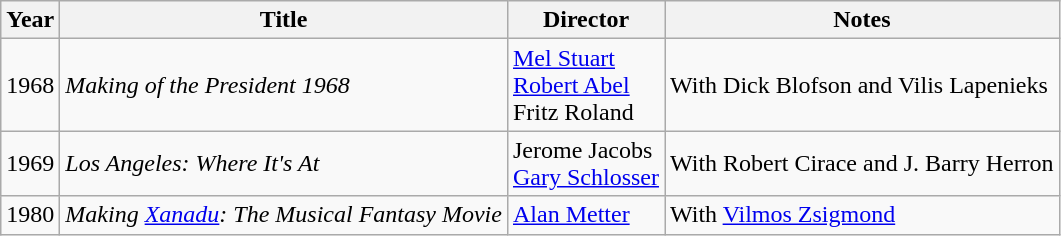<table class="wikitable">
<tr>
<th>Year</th>
<th>Title</th>
<th>Director</th>
<th>Notes</th>
</tr>
<tr>
<td>1968</td>
<td><em>Making of the President 1968</em></td>
<td><a href='#'>Mel Stuart</a><br><a href='#'>Robert Abel</a><br>Fritz Roland</td>
<td>With Dick Blofson and Vilis Lapenieks</td>
</tr>
<tr>
<td>1969</td>
<td><em>Los Angeles: Where It's At</em></td>
<td>Jerome Jacobs<br><a href='#'>Gary Schlosser</a></td>
<td>With Robert Cirace and J. Barry Herron</td>
</tr>
<tr>
<td>1980</td>
<td><em>Making <a href='#'>Xanadu</a>: The Musical Fantasy Movie</em></td>
<td><a href='#'>Alan Metter</a></td>
<td>With <a href='#'>Vilmos Zsigmond</a></td>
</tr>
</table>
